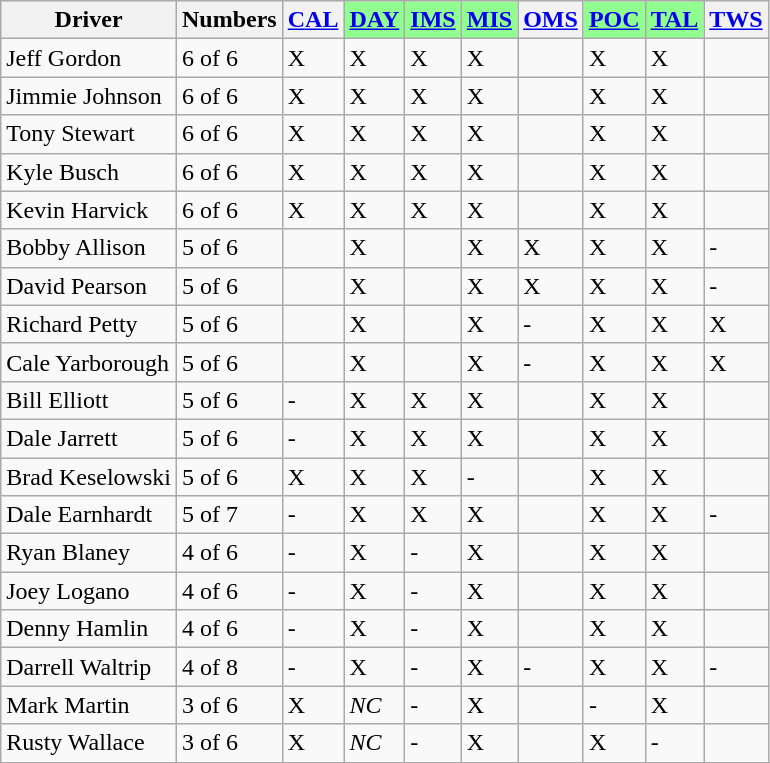<table class="wikitable">
<tr>
<th>Driver</th>
<th>Numbers</th>
<th><a href='#'>CAL</a></th>
<th style="background:#90ff90;"><a href='#'>DAY</a></th>
<th style="background:#90ff90;"><a href='#'>IMS</a></th>
<th style="background:#90ff90;"><a href='#'>MIS</a></th>
<th><a href='#'>OMS</a></th>
<th style="background:#90ff90;"><a href='#'>POC</a></th>
<th style="background:#90ff90;"><a href='#'>TAL</a></th>
<th><a href='#'>TWS</a></th>
</tr>
<tr>
<td>Jeff Gordon</td>
<td>6 of 6</td>
<td>X</td>
<td>X</td>
<td>X</td>
<td>X</td>
<td></td>
<td>X</td>
<td>X</td>
<td></td>
</tr>
<tr>
<td>Jimmie Johnson</td>
<td>6 of 6</td>
<td>X</td>
<td>X</td>
<td>X</td>
<td>X</td>
<td></td>
<td>X</td>
<td>X</td>
<td></td>
</tr>
<tr>
<td>Tony Stewart</td>
<td>6 of 6</td>
<td>X</td>
<td>X</td>
<td>X</td>
<td>X</td>
<td></td>
<td>X</td>
<td>X</td>
<td></td>
</tr>
<tr>
<td>Kyle Busch</td>
<td>6 of 6</td>
<td>X</td>
<td>X</td>
<td>X</td>
<td>X</td>
<td></td>
<td>X</td>
<td>X</td>
<td></td>
</tr>
<tr>
<td>Kevin Harvick</td>
<td>6 of 6</td>
<td>X</td>
<td>X</td>
<td>X</td>
<td>X</td>
<td></td>
<td>X</td>
<td>X</td>
<td></td>
</tr>
<tr>
<td>Bobby Allison</td>
<td>5 of 6</td>
<td></td>
<td>X</td>
<td></td>
<td>X</td>
<td>X</td>
<td>X</td>
<td>X</td>
<td>-</td>
</tr>
<tr>
<td>David Pearson</td>
<td>5 of 6</td>
<td></td>
<td>X</td>
<td></td>
<td>X</td>
<td>X</td>
<td>X</td>
<td>X</td>
<td>-</td>
</tr>
<tr>
<td>Richard Petty</td>
<td>5 of 6</td>
<td></td>
<td>X</td>
<td></td>
<td>X</td>
<td>-</td>
<td>X</td>
<td>X</td>
<td>X</td>
</tr>
<tr>
<td>Cale Yarborough</td>
<td>5 of 6</td>
<td></td>
<td>X</td>
<td></td>
<td>X</td>
<td>-</td>
<td>X</td>
<td>X</td>
<td>X</td>
</tr>
<tr>
<td>Bill Elliott</td>
<td>5 of 6</td>
<td>-</td>
<td>X</td>
<td>X</td>
<td>X</td>
<td></td>
<td>X</td>
<td>X</td>
<td></td>
</tr>
<tr>
<td>Dale Jarrett</td>
<td>5 of 6</td>
<td>-</td>
<td>X</td>
<td>X</td>
<td>X</td>
<td></td>
<td>X</td>
<td>X</td>
<td></td>
</tr>
<tr>
<td>Brad Keselowski</td>
<td>5 of 6</td>
<td>X</td>
<td>X</td>
<td>X</td>
<td>-</td>
<td></td>
<td>X</td>
<td>X</td>
<td></td>
</tr>
<tr>
<td>Dale Earnhardt</td>
<td>5 of 7</td>
<td>-</td>
<td>X</td>
<td>X</td>
<td>X</td>
<td></td>
<td>X</td>
<td>X</td>
<td>-</td>
</tr>
<tr>
<td>Ryan Blaney</td>
<td>4 of 6</td>
<td>-</td>
<td>X</td>
<td>-</td>
<td>X</td>
<td></td>
<td>X</td>
<td>X</td>
<td></td>
</tr>
<tr>
<td>Joey Logano</td>
<td>4 of 6</td>
<td>-</td>
<td>X</td>
<td>-</td>
<td>X</td>
<td></td>
<td>X</td>
<td>X</td>
<td></td>
</tr>
<tr>
<td>Denny Hamlin</td>
<td>4 of 6</td>
<td>-</td>
<td>X</td>
<td>-</td>
<td>X</td>
<td></td>
<td>X</td>
<td>X</td>
<td></td>
</tr>
<tr>
<td>Darrell Waltrip</td>
<td>4 of 8</td>
<td>-</td>
<td>X</td>
<td>-</td>
<td>X</td>
<td>-</td>
<td>X</td>
<td>X</td>
<td>-</td>
</tr>
<tr>
<td>Mark Martin</td>
<td>3 of 6</td>
<td>X</td>
<td><em>NC</em></td>
<td>-</td>
<td>X</td>
<td></td>
<td>-</td>
<td>X</td>
<td></td>
</tr>
<tr>
<td>Rusty Wallace</td>
<td>3 of 6</td>
<td>X</td>
<td><em>NC</em></td>
<td>-</td>
<td>X</td>
<td></td>
<td>X</td>
<td>-</td>
<td></td>
</tr>
<tr>
</tr>
</table>
